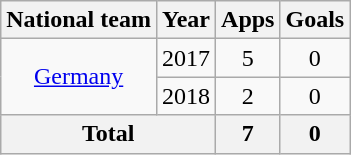<table class="wikitable" style="text-align:center">
<tr>
<th>National team</th>
<th>Year</th>
<th>Apps</th>
<th>Goals</th>
</tr>
<tr>
<td rowspan="2"><a href='#'>Germany</a></td>
<td>2017</td>
<td>5</td>
<td>0</td>
</tr>
<tr>
<td>2018</td>
<td>2</td>
<td>0</td>
</tr>
<tr>
<th colspan="2">Total</th>
<th>7</th>
<th>0</th>
</tr>
</table>
